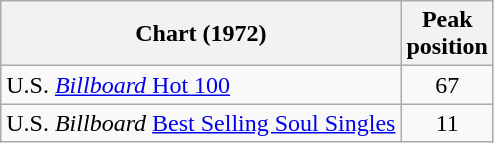<table class="wikitable sortable">
<tr>
<th>Chart (1972)</th>
<th>Peak<br>position</th>
</tr>
<tr>
<td>U.S. <a href='#'><em>Billboard</em> Hot 100</a></td>
<td align="center">67</td>
</tr>
<tr>
<td>U.S. <em>Billboard</em> <a href='#'>Best Selling Soul Singles</a></td>
<td align="center">11</td>
</tr>
</table>
